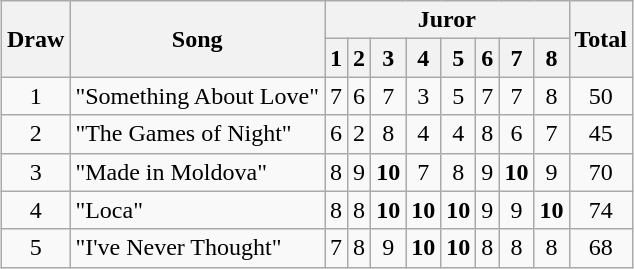<table class="wikitable collapsible" style="margin: 1em auto 1em auto; text-align:center;">
<tr>
<th rowspan="2">Draw</th>
<th rowspan="2">Song</th>
<th colspan="8">Juror</th>
<th rowspan="2">Total</th>
</tr>
<tr>
<th>1</th>
<th>2</th>
<th>3</th>
<th>4</th>
<th>5</th>
<th>6</th>
<th>7</th>
<th>8</th>
</tr>
<tr>
<td>1</td>
<td align="left">"Something About Love"</td>
<td>7</td>
<td>6</td>
<td>7</td>
<td>3</td>
<td>5</td>
<td>7</td>
<td>7</td>
<td>8</td>
<td>50</td>
</tr>
<tr>
<td>2</td>
<td align="left">"The Games of Night"</td>
<td>6</td>
<td>2</td>
<td>8</td>
<td>4</td>
<td>4</td>
<td>8</td>
<td>6</td>
<td>7</td>
<td>45</td>
</tr>
<tr>
<td>3</td>
<td align="left">"Made in Moldova"</td>
<td>8</td>
<td>9</td>
<td><strong>10</strong></td>
<td>7</td>
<td>8</td>
<td>9</td>
<td><strong>10</strong></td>
<td>9</td>
<td>70</td>
</tr>
<tr>
<td>4</td>
<td align="left">"Loca"</td>
<td>8</td>
<td>8</td>
<td><strong>10</strong></td>
<td><strong>10</strong></td>
<td><strong>10</strong></td>
<td>9</td>
<td>9</td>
<td><strong>10</strong></td>
<td>74</td>
</tr>
<tr>
<td>5</td>
<td align="left">"I've Never Thought"</td>
<td>7</td>
<td>8</td>
<td>9</td>
<td><strong>10</strong></td>
<td><strong>10</strong></td>
<td>8</td>
<td>8</td>
<td>8</td>
<td>68</td>
</tr>
</table>
